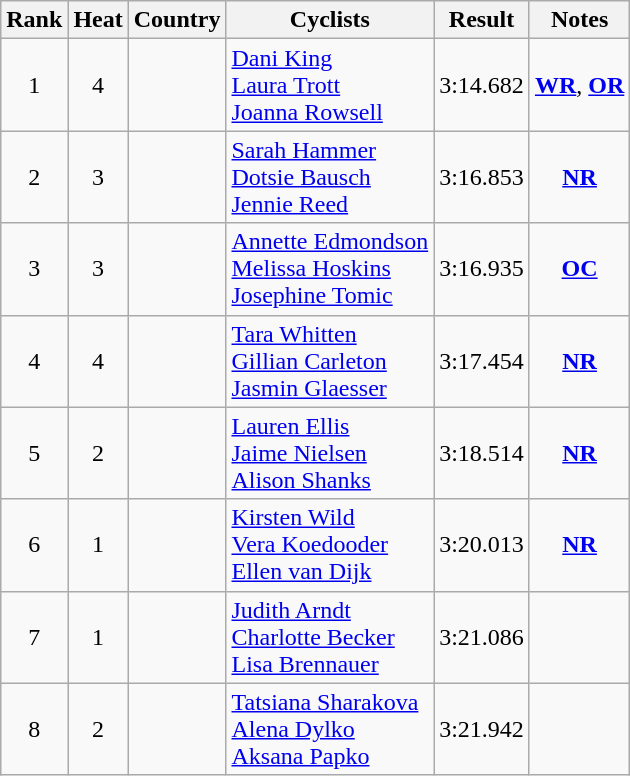<table class="wikitable sortable" style="text-align:center;">
<tr>
<th>Rank</th>
<th>Heat</th>
<th>Country</th>
<th class="unsortable">Cyclists</th>
<th>Result</th>
<th class="unsortable">Notes</th>
</tr>
<tr>
<td>1</td>
<td>4</td>
<td align="left"></td>
<td align="left"><a href='#'>Dani King</a><br><a href='#'>Laura Trott</a><br><a href='#'>Joanna Rowsell</a></td>
<td>3:14.682</td>
<td><strong><a href='#'>WR</a></strong>, <strong><a href='#'>OR</a></strong></td>
</tr>
<tr>
<td>2</td>
<td>3</td>
<td align="left"></td>
<td align="left"><a href='#'>Sarah Hammer</a><br><a href='#'>Dotsie Bausch</a><br><a href='#'>Jennie Reed</a></td>
<td>3:16.853</td>
<td><strong><a href='#'>NR</a></strong></td>
</tr>
<tr>
<td>3</td>
<td>3</td>
<td align="left"></td>
<td align="left"><a href='#'>Annette Edmondson</a><br><a href='#'>Melissa Hoskins</a><br><a href='#'>Josephine Tomic</a></td>
<td>3:16.935</td>
<td><strong><a href='#'>OC</a></strong></td>
</tr>
<tr>
<td>4</td>
<td>4</td>
<td align="left"></td>
<td align="left"><a href='#'>Tara Whitten</a><br><a href='#'>Gillian Carleton</a><br><a href='#'>Jasmin Glaesser</a></td>
<td>3:17.454</td>
<td><strong><a href='#'>NR</a></strong></td>
</tr>
<tr>
<td>5</td>
<td>2</td>
<td align="left"></td>
<td align="left"><a href='#'>Lauren Ellis</a><br><a href='#'>Jaime Nielsen</a><br><a href='#'>Alison Shanks</a></td>
<td>3:18.514</td>
<td><strong><a href='#'>NR</a></strong></td>
</tr>
<tr>
<td>6</td>
<td>1</td>
<td align="left"></td>
<td align="left"><a href='#'>Kirsten Wild</a><br><a href='#'>Vera Koedooder</a><br><a href='#'>Ellen van Dijk</a></td>
<td>3:20.013</td>
<td><strong><a href='#'>NR</a></strong></td>
</tr>
<tr>
<td>7</td>
<td>1</td>
<td align="left"></td>
<td align="left"><a href='#'>Judith Arndt</a><br><a href='#'>Charlotte Becker</a><br><a href='#'>Lisa Brennauer</a></td>
<td>3:21.086</td>
<td></td>
</tr>
<tr>
<td>8</td>
<td>2</td>
<td align="left"></td>
<td align="left"><a href='#'>Tatsiana Sharakova</a><br><a href='#'>Alena Dylko</a><br><a href='#'>Aksana Papko</a></td>
<td>3:21.942</td>
<td></td>
</tr>
</table>
